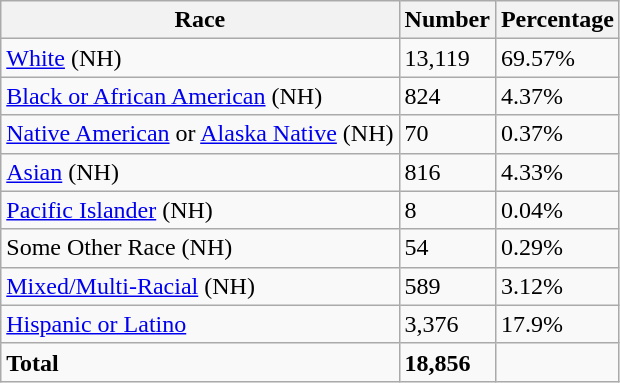<table class="wikitable">
<tr>
<th>Race</th>
<th>Number</th>
<th>Percentage</th>
</tr>
<tr>
<td><a href='#'>White</a> (NH)</td>
<td>13,119</td>
<td>69.57%</td>
</tr>
<tr>
<td><a href='#'>Black or African American</a> (NH)</td>
<td>824</td>
<td>4.37%</td>
</tr>
<tr>
<td><a href='#'>Native American</a> or <a href='#'>Alaska Native</a> (NH)</td>
<td>70</td>
<td>0.37%</td>
</tr>
<tr>
<td><a href='#'>Asian</a> (NH)</td>
<td>816</td>
<td>4.33%</td>
</tr>
<tr>
<td><a href='#'>Pacific Islander</a> (NH)</td>
<td>8</td>
<td>0.04%</td>
</tr>
<tr>
<td>Some Other Race (NH)</td>
<td>54</td>
<td>0.29%</td>
</tr>
<tr>
<td><a href='#'>Mixed/Multi-Racial</a> (NH)</td>
<td>589</td>
<td>3.12%</td>
</tr>
<tr>
<td><a href='#'>Hispanic or Latino</a></td>
<td>3,376</td>
<td>17.9%</td>
</tr>
<tr>
<td><strong>Total</strong></td>
<td><strong>18,856</strong></td>
<td></td>
</tr>
</table>
